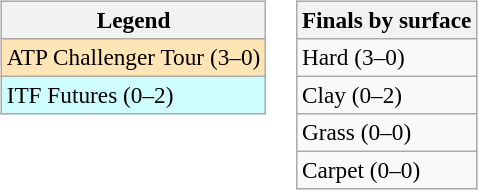<table>
<tr valign=top>
<td><br><table class=wikitable style=font-size:97%>
<tr>
<th>Legend</th>
</tr>
<tr style="background:moccasin;">
<td>ATP Challenger Tour (3–0)</td>
</tr>
<tr style="background:#cffcff;">
<td>ITF Futures (0–2)</td>
</tr>
</table>
</td>
<td><br><table class=wikitable style=font-size:97%>
<tr>
<th>Finals by surface</th>
</tr>
<tr>
<td>Hard (3–0)</td>
</tr>
<tr>
<td>Clay (0–2)</td>
</tr>
<tr>
<td>Grass (0–0)</td>
</tr>
<tr>
<td>Carpet (0–0)</td>
</tr>
</table>
</td>
</tr>
</table>
